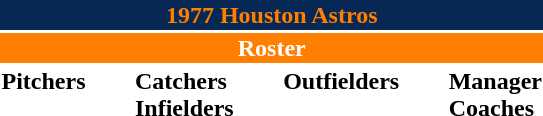<table class="toccolours" style="text-align: left;">
<tr>
<th colspan="10" style="background-color: #072854; color: #FF7F00; text-align: center;">1977 Houston Astros</th>
</tr>
<tr>
<td colspan="10" style="background-color: #FF7F00; color: white; text-align: center;"><strong>Roster</strong></td>
</tr>
<tr>
<td valign="top"><strong>Pitchers</strong><br>











</td>
<td width="25px"></td>
<td valign="top"><strong>Catchers</strong><br>


<strong>Infielders</strong>









</td>
<td width="25px"></td>
<td valign="top"><strong>Outfielders</strong><br>









</td>
<td width="25px"></td>
<td valign="top"><strong>Manager</strong><br>
<strong>Coaches</strong>



</td>
</tr>
</table>
